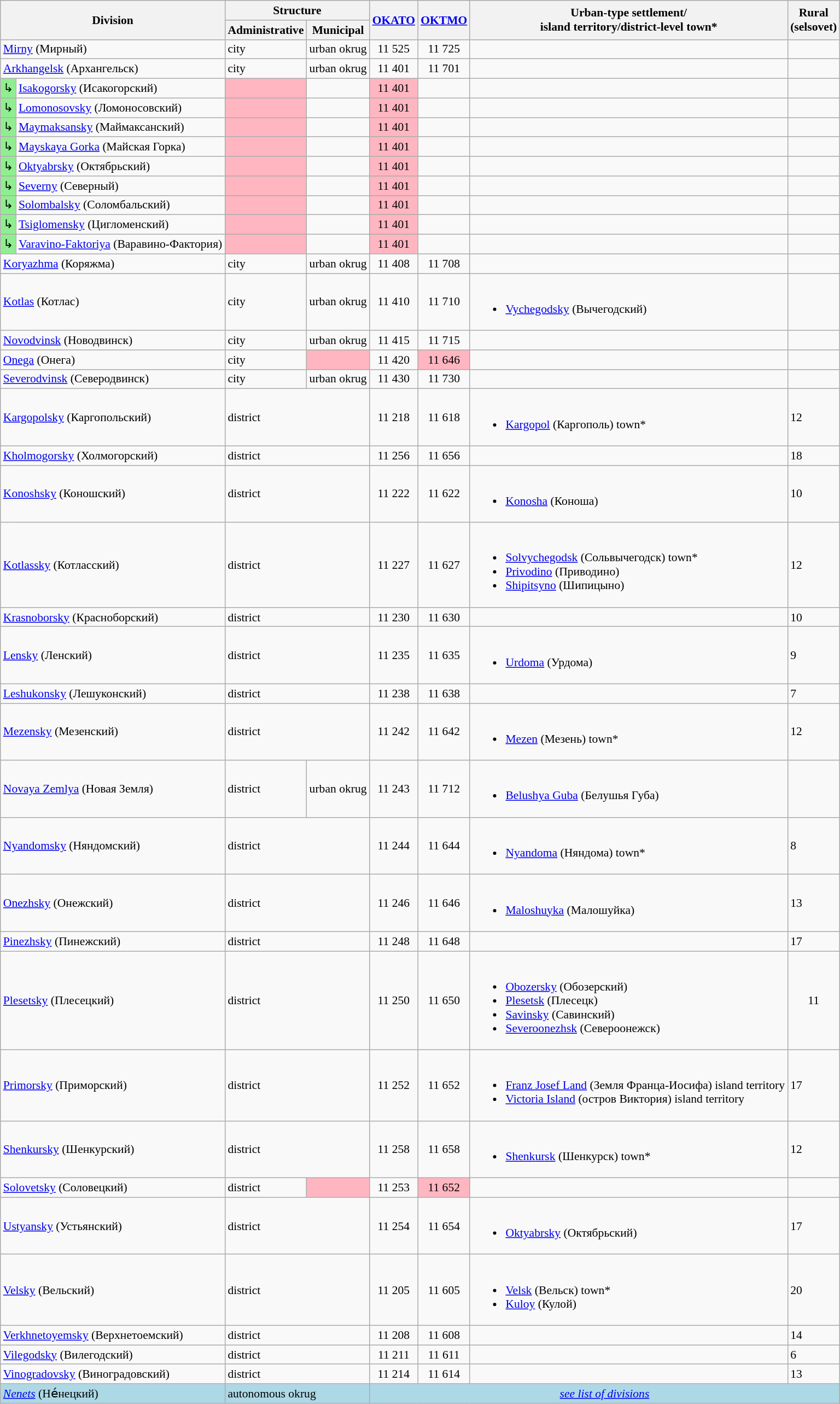<table class="wikitable" style="padding: 24em 0; border: 1px #aaa solid; border-collapse: collapse; font-size: 90%;">
<tr>
<th colspan="2" rowspan="2">Division</th>
<th colspan="2">Structure</th>
<th rowspan="2"><a href='#'>OKATO</a></th>
<th rowspan="2"><a href='#'>OKTMO</a></th>
<th rowspan="2">Urban-type settlement/<br>island territory/district-level town*</th>
<th rowspan="2">Rural<br>(selsovet)</th>
</tr>
<tr>
<th>Administrative</th>
<th>Municipal</th>
</tr>
<tr>
<td colspan="2"><a href='#'>Mirny</a> (Мирный)</td>
<td>city </td>
<td>urban okrug</td>
<td align="center">11 525</td>
<td align="center">11 725</td>
<td></td>
<td></td>
</tr>
<tr>
<td colspan="2"><a href='#'>Arkhangelsk</a> (Архангельск)</td>
<td>city</td>
<td>urban okrug</td>
<td align="center">11 401</td>
<td align="center">11 701</td>
<td></td>
<td></td>
</tr>
<tr>
<td bgcolor="lightgreen">↳</td>
<td><a href='#'>Isakogorsky</a> (Исакогорский)</td>
<td bgcolor="lightpink"></td>
<td></td>
<td bgcolor="lightpink" align="center">11 401</td>
<td></td>
<td></td>
<td></td>
</tr>
<tr>
<td bgcolor="lightgreen">↳</td>
<td><a href='#'>Lomonosovsky</a> (Ломоносовский)</td>
<td bgcolor="lightpink"></td>
<td></td>
<td bgcolor="lightpink" align="center">11 401</td>
<td></td>
<td></td>
<td></td>
</tr>
<tr>
<td bgcolor="lightgreen">↳</td>
<td><a href='#'>Maymaksansky</a> (Маймаксанский)</td>
<td bgcolor="lightpink"></td>
<td></td>
<td bgcolor="lightpink" align="center">11 401</td>
<td></td>
<td></td>
<td></td>
</tr>
<tr>
<td bgcolor="lightgreen">↳</td>
<td><a href='#'>Mayskaya Gorka</a> (Майская Горка)</td>
<td bgcolor="lightpink"></td>
<td></td>
<td bgcolor="lightpink" align="center">11 401</td>
<td></td>
<td></td>
<td></td>
</tr>
<tr>
<td bgcolor="lightgreen">↳</td>
<td><a href='#'>Oktyabrsky</a> (Октябрьский)</td>
<td bgcolor="lightpink"></td>
<td></td>
<td bgcolor="lightpink" align="center">11 401</td>
<td></td>
<td></td>
<td></td>
</tr>
<tr>
<td bgcolor="lightgreen">↳</td>
<td><a href='#'>Severny</a> (Северный)</td>
<td bgcolor="lightpink"></td>
<td></td>
<td bgcolor="lightpink" align="center">11 401</td>
<td></td>
<td></td>
<td></td>
</tr>
<tr>
<td bgcolor="lightgreen">↳</td>
<td><a href='#'>Solombalsky</a> (Соломбальский)</td>
<td bgcolor="lightpink"></td>
<td></td>
<td bgcolor="lightpink" align="center">11 401</td>
<td></td>
<td></td>
<td></td>
</tr>
<tr>
<td bgcolor="lightgreen">↳</td>
<td><a href='#'>Tsiglomensky</a> (Цигломенский)</td>
<td bgcolor="lightpink"></td>
<td></td>
<td bgcolor="lightpink" align="center">11 401</td>
<td></td>
<td></td>
<td></td>
</tr>
<tr>
<td bgcolor="lightgreen">↳</td>
<td><a href='#'>Varavino-Faktoriya</a> (Варавино-Фактория)</td>
<td bgcolor="lightpink"></td>
<td></td>
<td bgcolor="lightpink" align="center">11 401</td>
<td></td>
<td></td>
<td></td>
</tr>
<tr>
<td colspan="2"><a href='#'>Koryazhma</a> (Коряжма)</td>
<td>city</td>
<td>urban okrug</td>
<td align="center">11 408</td>
<td align="center">11 708</td>
<td></td>
<td></td>
</tr>
<tr>
<td colspan="2"><a href='#'>Kotlas</a> (Котлас)</td>
<td>city</td>
<td>urban okrug</td>
<td align="center">11 410</td>
<td align="center">11 710</td>
<td><br><ul><li><a href='#'>Vychegodsky</a> (Вычегодский)</li></ul></td>
<td></td>
</tr>
<tr>
<td colspan="2"><a href='#'>Novodvinsk</a> (Новодвинск)</td>
<td>city</td>
<td>urban okrug</td>
<td align="center">11 415</td>
<td align="center">11 715</td>
<td></td>
<td></td>
</tr>
<tr>
<td colspan="2"><a href='#'>Onega</a> (Онега)</td>
<td>city</td>
<td bgcolor="lightpink"></td>
<td align="center">11 420</td>
<td bgcolor="lightpink" align="center">11 646</td>
<td></td>
<td></td>
</tr>
<tr>
<td colspan="2"><a href='#'>Severodvinsk</a> (Северодвинск)</td>
<td>city</td>
<td>urban okrug</td>
<td align="center">11 430</td>
<td align="center">11 730</td>
<td></td>
<td></td>
</tr>
<tr>
<td colspan="2"><a href='#'>Kargopolsky</a> (Каргопольский)</td>
<td colspan="2">district</td>
<td align="center">11 218</td>
<td align="center">11 618</td>
<td><br><ul><li><a href='#'>Kargopol</a> (Каргополь) town*</li></ul></td>
<td>12</td>
</tr>
<tr>
<td colspan="2"><a href='#'>Kholmogorsky</a> (Холмогорский)</td>
<td colspan="2">district</td>
<td align="center">11 256</td>
<td align="center">11 656</td>
<td></td>
<td>18</td>
</tr>
<tr>
<td colspan="2"><a href='#'>Konoshsky</a> (Коношский)</td>
<td colspan="2">district</td>
<td align="center">11 222</td>
<td align="center">11 622</td>
<td><br><ul><li><a href='#'>Konosha</a> (Коноша)</li></ul></td>
<td>10</td>
</tr>
<tr>
<td colspan="2"><a href='#'>Kotlassky</a> (Котласский)</td>
<td colspan="2">district</td>
<td align="center">11 227</td>
<td align="center">11 627</td>
<td><br><ul><li><a href='#'>Solvychegodsk</a> (Сольвычегодск) town*</li><li><a href='#'>Privodino</a> (Приводино)</li><li><a href='#'>Shipitsyno</a> (Шипицыно)</li></ul></td>
<td>12</td>
</tr>
<tr>
<td colspan="2"><a href='#'>Krasnoborsky</a> (Красноборский)</td>
<td colspan="2">district</td>
<td align="center">11 230</td>
<td align="center">11 630</td>
<td></td>
<td>10</td>
</tr>
<tr>
<td colspan="2"><a href='#'>Lensky</a> (Ленский)</td>
<td colspan="2">district</td>
<td align="center">11 235</td>
<td align="center">11 635</td>
<td><br><ul><li><a href='#'>Urdoma</a> (Урдома)</li></ul></td>
<td>9</td>
</tr>
<tr>
<td colspan="2"><a href='#'>Leshukonsky</a> (Лешуконский)</td>
<td colspan="2">district</td>
<td align="center">11 238</td>
<td align="center">11 638</td>
<td></td>
<td>7</td>
</tr>
<tr>
<td colspan="2"><a href='#'>Mezensky</a> (Мезенский)</td>
<td colspan="2">district</td>
<td align="center">11 242</td>
<td align="center">11 642</td>
<td><br><ul><li><a href='#'>Mezen</a> (Мезень) town*</li></ul></td>
<td>12</td>
</tr>
<tr>
<td colspan="2"><a href='#'>Novaya Zemlya</a> (Новая Земля)</td>
<td>district</td>
<td>urban okrug</td>
<td align="center">11 243</td>
<td align="center">11 712</td>
<td><br><ul><li><a href='#'>Belushya Guba</a> (Белушья Губа)</li></ul></td>
<td></td>
</tr>
<tr>
<td colspan="2"><a href='#'>Nyandomsky</a> (Няндомский)</td>
<td colspan="2">district</td>
<td align="center">11 244</td>
<td align="center">11 644</td>
<td><br><ul><li><a href='#'>Nyandoma</a> (Няндома) town*</li></ul></td>
<td>8</td>
</tr>
<tr>
<td colspan="2"><a href='#'>Onezhsky</a> (Онежский)</td>
<td colspan="2">district</td>
<td align="center">11 246</td>
<td align="center">11 646</td>
<td><br><ul><li><a href='#'>Maloshuyka</a> (Малошуйка)</li></ul></td>
<td>13</td>
</tr>
<tr>
<td colspan="2"><a href='#'>Pinezhsky</a> (Пинежский)</td>
<td colspan="2">district</td>
<td align="center">11 248</td>
<td align="center">11 648</td>
<td></td>
<td>17</td>
</tr>
<tr>
<td colspan="2"><a href='#'>Plesetsky</a> (Плесецкий)</td>
<td colspan="2">district</td>
<td align="center">11 250</td>
<td align="center">11 650</td>
<td><br><ul><li><a href='#'>Obozersky</a> (Обозерский)</li><li><a href='#'>Plesetsk</a> (Плесецк)</li><li><a href='#'>Savinsky</a> (Савинский)</li><li><a href='#'>Severoonezhsk</a> (Североонежск)</li></ul></td>
<td align="center">11</td>
</tr>
<tr>
<td colspan="2"><a href='#'>Primorsky</a> (Приморский)</td>
<td colspan="2">district</td>
<td align="center">11 252</td>
<td align="center">11 652</td>
<td><br><ul><li><a href='#'>Franz Josef Land</a> (Земля Франца-Иосифа) island territory</li><li><a href='#'>Victoria Island</a> (остров Виктория) island territory</li></ul></td>
<td>17</td>
</tr>
<tr>
<td colspan="2"><a href='#'>Shenkursky</a> (Шенкурский)</td>
<td colspan="2">district</td>
<td align="center">11 258</td>
<td align="center">11 658</td>
<td><br><ul><li><a href='#'>Shenkursk</a> (Шенкурск) town*</li></ul></td>
<td>12</td>
</tr>
<tr>
<td colspan="2"><a href='#'>Solovetsky</a> (Соловецкий)</td>
<td>district</td>
<td bgcolor="lightpink"></td>
<td align="center">11 253</td>
<td bgcolor="lightpink" align="center">11 652</td>
<td></td>
<td></td>
</tr>
<tr>
<td colspan="2"><a href='#'>Ustyansky</a> (Устьянский)</td>
<td colspan="2">district</td>
<td align="center">11 254</td>
<td align="center">11 654</td>
<td><br><ul><li><a href='#'>Oktyabrsky</a> (Октябрьский)</li></ul></td>
<td>17</td>
</tr>
<tr>
<td colspan="2"><a href='#'>Velsky</a> (Вельский)</td>
<td colspan="2">district</td>
<td align="center">11 205</td>
<td align="center">11 605</td>
<td><br><ul><li><a href='#'>Velsk</a> (Вельск) town*</li><li><a href='#'>Kuloy</a> (Кулой)</li></ul></td>
<td>20</td>
</tr>
<tr>
<td colspan="2"><a href='#'>Verkhnetoyemsky</a> (Верхнетоемский)</td>
<td colspan="2">district</td>
<td align="center">11 208</td>
<td align="center">11 608</td>
<td></td>
<td>14</td>
</tr>
<tr>
<td colspan="2"><a href='#'>Vilegodsky</a> (Вилегодский)</td>
<td colspan="2">district</td>
<td align="center">11 211</td>
<td align="center">11 611</td>
<td></td>
<td>6</td>
</tr>
<tr>
<td colspan="2"><a href='#'>Vinogradovsky</a> (Виноградовский)</td>
<td colspan="2">district</td>
<td align="center">11 214</td>
<td align="center">11 614</td>
<td></td>
<td>13</td>
</tr>
<tr bgcolor="lightblue">
<td colspan="2"><a href='#'><em>Nenets</em></a> (Не́нецкий)</td>
<td colspan="2">autonomous okrug</td>
<td colspan="4" align="center"><a href='#'><em>see list of divisions</em></a></td>
</tr>
</table>
